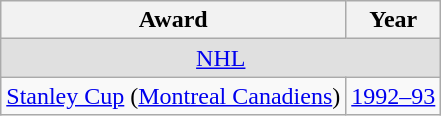<table class="wikitable">
<tr>
<th>Award</th>
<th>Year</th>
</tr>
<tr ALIGN="center" bgcolor="#e0e0e0">
<td colspan="3"><a href='#'>NHL</a></td>
</tr>
<tr>
<td><a href='#'>Stanley Cup</a>  (<a href='#'>Montreal Canadiens</a>)</td>
<td><a href='#'>1992–93</a></td>
</tr>
</table>
